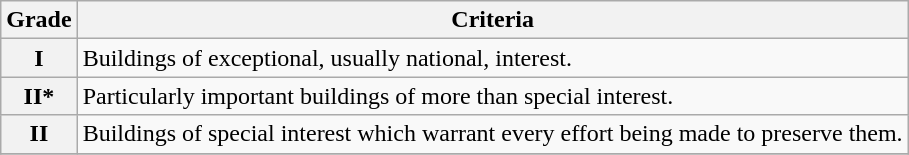<table class="wikitable" border="1">
<tr>
<th>Grade</th>
<th>Criteria</th>
</tr>
<tr>
<th>I</th>
<td>Buildings of exceptional, usually national, interest.</td>
</tr>
<tr>
<th>II*</th>
<td>Particularly important buildings of more than special interest.</td>
</tr>
<tr>
<th>II</th>
<td>Buildings of special interest which warrant every effort being made to preserve them.</td>
</tr>
<tr>
</tr>
</table>
